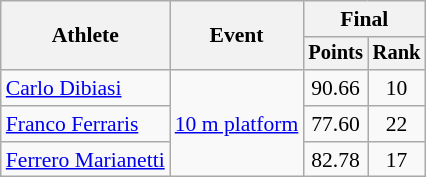<table class="wikitable" style="font-size:90%;">
<tr>
<th rowspan=2>Athlete</th>
<th rowspan=2>Event</th>
<th colspan=2>Final</th>
</tr>
<tr style="font-size:95%">
<th>Points</th>
<th>Rank</th>
</tr>
<tr align=center>
<td align=left><a href='#'>Carlo Dibiasi</a></td>
<td align=left rowspan=3><a href='#'>10 m platform</a></td>
<td>90.66</td>
<td>10</td>
</tr>
<tr align=center>
<td align=left><a href='#'>Franco Ferraris</a></td>
<td>77.60</td>
<td>22</td>
</tr>
<tr align=center>
<td align=left><a href='#'>Ferrero Marianetti</a></td>
<td>82.78</td>
<td>17</td>
</tr>
</table>
